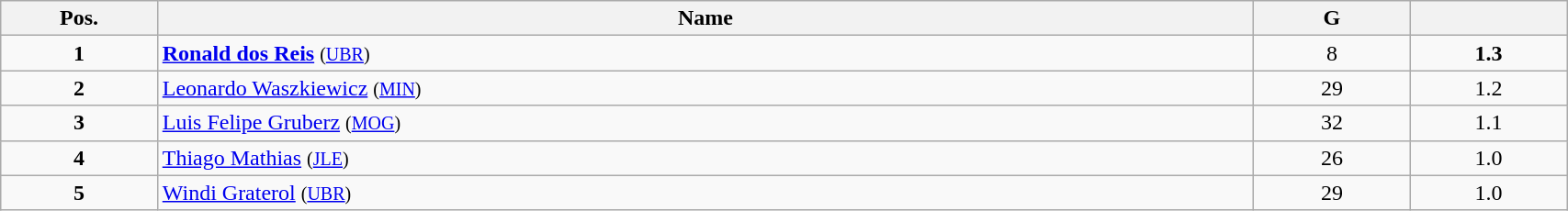<table class="wikitable" style="width:90%;">
<tr>
<th style="width:10%;">Pos.</th>
<th style="width:70%;">Name</th>
<th style="width:10%;">G</th>
<th style="width:10%;"></th>
</tr>
<tr align=center>
<td><strong>1</strong></td>
<td align=left> <strong><a href='#'>Ronald dos Reis</a></strong> <small>(<a href='#'>UBR</a>)</small></td>
<td>8</td>
<td><strong>1.3</strong></td>
</tr>
<tr align=center>
<td><strong>2</strong></td>
<td align=left> <a href='#'>Leonardo Waszkiewicz</a> <small>(<a href='#'>MIN</a>)</small></td>
<td>29</td>
<td>1.2</td>
</tr>
<tr align=center>
<td><strong>3</strong></td>
<td align=left> <a href='#'>Luis Felipe Gruberz</a> <small>(<a href='#'>MOG</a>)</small></td>
<td>32</td>
<td>1.1</td>
</tr>
<tr align=center>
<td><strong>4</strong></td>
<td align=left> <a href='#'>Thiago Mathias</a> <small>(<a href='#'>JLE</a>)</small></td>
<td>26</td>
<td>1.0</td>
</tr>
<tr align=center>
<td><strong>5</strong></td>
<td align=left> <a href='#'>Windi Graterol</a> <small>(<a href='#'>UBR</a>)</small></td>
<td>29</td>
<td>1.0</td>
</tr>
</table>
